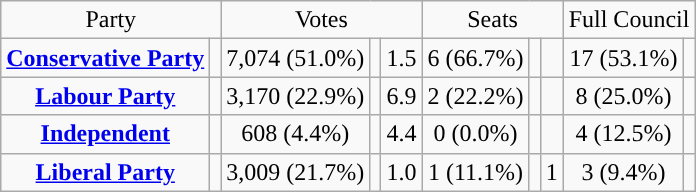<table class=wikitable style="text-align:center;">
<tr>
<td colspan=2>Party</td>
<td colspan=3>Votes</td>
<td colspan=3>Seats</td>
<td colspan=3>Full Council</td>
</tr>
<tr>
<td><strong><a href='#'>Conservative Party</a></strong></td>
<td style="background:"></td>
<td>7,074 (51.0%)</td>
<td></td>
<td> 1.5</td>
<td>6 (66.7%)</td>
<td></td>
<td></td>
<td>17 (53.1%)</td>
<td></td>
</tr>
<tr>
<td><strong><a href='#'>Labour Party</a></strong></td>
<td style="background:"></td>
<td>3,170 (22.9%)</td>
<td></td>
<td> 6.9</td>
<td>2 (22.2%)</td>
<td></td>
<td></td>
<td>8 (25.0%)</td>
<td></td>
</tr>
<tr>
<td><strong><a href='#'>Independent</a></strong></td>
<td style="background:"></td>
<td>608 (4.4%)</td>
<td></td>
<td> 4.4</td>
<td>0 (0.0%)</td>
<td></td>
<td></td>
<td>4  (12.5%)</td>
<td></td>
</tr>
<tr>
<td><strong><a href='#'>Liberal Party</a></strong></td>
<td style="background:"></td>
<td>3,009 (21.7%)</td>
<td></td>
<td> 1.0</td>
<td>1  (11.1%)</td>
<td></td>
<td>1</td>
<td>3 (9.4%)</td>
<td></td>
</tr>
</table>
